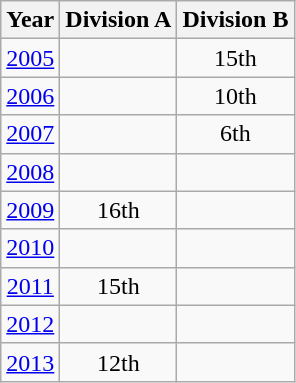<table class="wikitable" style="text-align:center">
<tr>
<th>Year</th>
<th>Division A</th>
<th>Division B</th>
</tr>
<tr>
<td><a href='#'>2005</a></td>
<td></td>
<td>15th</td>
</tr>
<tr>
<td><a href='#'>2006</a></td>
<td></td>
<td>10th</td>
</tr>
<tr>
<td><a href='#'>2007</a></td>
<td></td>
<td>6th</td>
</tr>
<tr>
<td><a href='#'>2008</a></td>
<td></td>
<td></td>
</tr>
<tr>
<td><a href='#'>2009</a></td>
<td>16th</td>
<td></td>
</tr>
<tr>
<td><a href='#'>2010</a></td>
<td></td>
<td></td>
</tr>
<tr>
<td><a href='#'>2011</a></td>
<td>15th</td>
<td></td>
</tr>
<tr>
<td><a href='#'>2012</a></td>
<td></td>
<td></td>
</tr>
<tr>
<td><a href='#'>2013</a></td>
<td>12th</td>
<td></td>
</tr>
</table>
